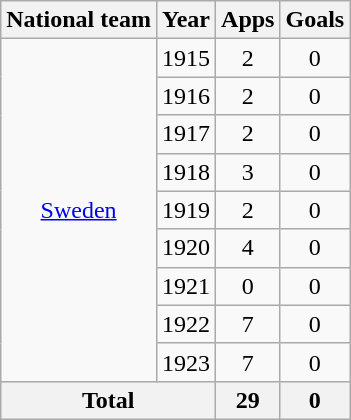<table class="wikitable" style="text-align:center">
<tr>
<th>National team</th>
<th>Year</th>
<th>Apps</th>
<th>Goals</th>
</tr>
<tr>
<td rowspan="9"><a href='#'>Sweden</a></td>
<td>1915</td>
<td>2</td>
<td>0</td>
</tr>
<tr>
<td>1916</td>
<td>2</td>
<td>0</td>
</tr>
<tr>
<td>1917</td>
<td>2</td>
<td>0</td>
</tr>
<tr>
<td>1918</td>
<td>3</td>
<td>0</td>
</tr>
<tr>
<td>1919</td>
<td>2</td>
<td>0</td>
</tr>
<tr>
<td>1920</td>
<td>4</td>
<td>0</td>
</tr>
<tr>
<td>1921</td>
<td>0</td>
<td>0</td>
</tr>
<tr>
<td>1922</td>
<td>7</td>
<td>0</td>
</tr>
<tr>
<td>1923</td>
<td>7</td>
<td>0</td>
</tr>
<tr>
<th colspan="2">Total</th>
<th>29</th>
<th>0</th>
</tr>
</table>
